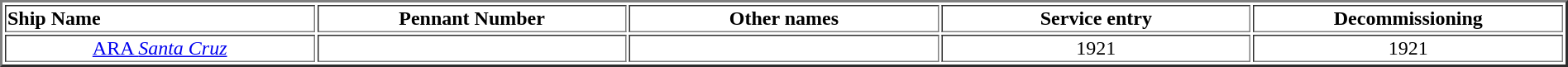<table width="100%" border="2">
<tr>
<th width="16%" align="left">Ship Name</th>
<th width="16%" align="center">Pennant Number</th>
<th width="16%" align="center">Other names</th>
<th width="16%" align="center">Service entry</th>
<th width="16%" align="center">Decommissioning</th>
</tr>
<tr>
<td align="center"><a href='#'>ARA <em>Santa Cruz</em></a></td>
<td align="center"></td>
<td align="center"></td>
<td align="center">1921</td>
<td align="center">1921 </td>
</tr>
</table>
